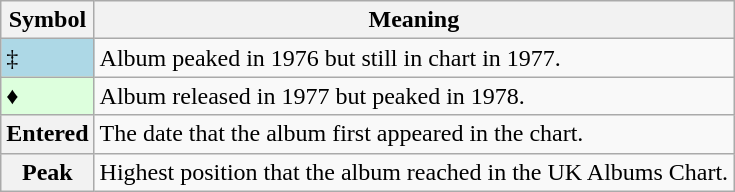<table Class="wikitable">
<tr>
<th>Symbol</th>
<th>Meaning</th>
</tr>
<tr>
<td bgcolor=lightblue>‡</td>
<td>Album peaked in 1976 but still in chart in 1977.</td>
</tr>
<tr>
<td bgcolor=#DDFFDD>♦</td>
<td>Album released in 1977 but peaked in 1978.</td>
</tr>
<tr>
<th>Entered</th>
<td>The date that the album first appeared in the chart.</td>
</tr>
<tr>
<th>Peak</th>
<td>Highest position that the album reached in the UK Albums Chart.</td>
</tr>
</table>
